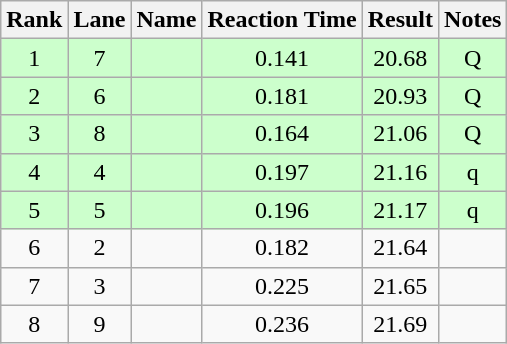<table class="wikitable" style="text-align:center">
<tr>
<th>Rank</th>
<th>Lane</th>
<th>Name</th>
<th>Reaction Time</th>
<th>Result</th>
<th>Notes</th>
</tr>
<tr bgcolor=ccffcc>
<td>1</td>
<td>7</td>
<td align="left"></td>
<td>0.141</td>
<td>20.68</td>
<td>Q</td>
</tr>
<tr bgcolor=ccffcc>
<td>2</td>
<td>6</td>
<td align="left"></td>
<td>0.181</td>
<td>20.93</td>
<td>Q</td>
</tr>
<tr bgcolor=ccffcc>
<td>3</td>
<td>8</td>
<td align="left"></td>
<td>0.164</td>
<td>21.06</td>
<td>Q</td>
</tr>
<tr bgcolor=ccffcc>
<td>4</td>
<td>4</td>
<td align="left"></td>
<td>0.197</td>
<td>21.16</td>
<td>q</td>
</tr>
<tr bgcolor=ccffcc>
<td>5</td>
<td>5</td>
<td align="left"></td>
<td>0.196</td>
<td>21.17</td>
<td>q</td>
</tr>
<tr>
<td>6</td>
<td>2</td>
<td align="left"></td>
<td>0.182</td>
<td>21.64</td>
<td></td>
</tr>
<tr>
<td>7</td>
<td>3</td>
<td align="left"></td>
<td>0.225</td>
<td>21.65</td>
<td></td>
</tr>
<tr>
<td>8</td>
<td>9</td>
<td align="left"></td>
<td>0.236</td>
<td>21.69</td>
<td></td>
</tr>
</table>
